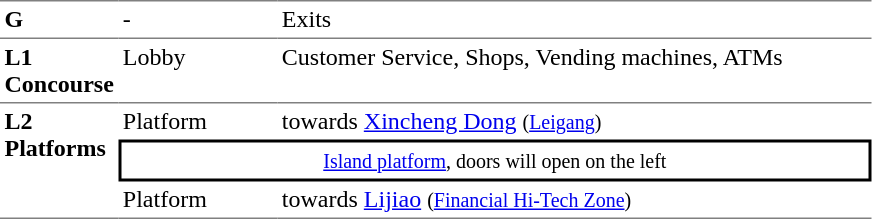<table table border=0 cellspacing=0 cellpadding=3>
<tr>
<td style="border-top:solid 1px gray;" width=50 valign=top><strong>G</strong></td>
<td style="border-top:solid 1px gray;" width=100 valign=top>-</td>
<td style="border-top:solid 1px gray;" width=390 valign=top>Exits</td>
</tr>
<tr>
<td style="border-bottom:solid 1px gray; border-top:solid 1px gray;" valign=top width=50><strong>L1<br>Concourse</strong></td>
<td style="border-bottom:solid 1px gray; border-top:solid 1px gray;" valign=top width=100>Lobby</td>
<td style="border-bottom:solid 1px gray; border-top:solid 1px gray;" valign=top width=390>Customer Service, Shops, Vending machines, ATMs</td>
</tr>
<tr>
<td style="border-bottom:solid 1px gray;" rowspan=4 valign=top><strong>L2<br>Platforms</strong></td>
<td>Platform </td>
<td>  towards <a href='#'>Xincheng Dong</a> <small>(<a href='#'>Leigang</a>)</small></td>
</tr>
<tr>
<td style="border-right:solid 2px black;border-left:solid 2px black;border-top:solid 2px black;border-bottom:solid 2px black;text-align:center;" colspan=2><small><a href='#'>Island platform</a>, doors will open on the left</small></td>
</tr>
<tr>
<td style="border-bottom:solid 1px gray;">Platform </td>
<td style="border-bottom:solid 1px gray;"> towards <a href='#'>Lijiao</a> <small>(<a href='#'>Financial Hi-Tech Zone</a>)</small> </td>
</tr>
</table>
